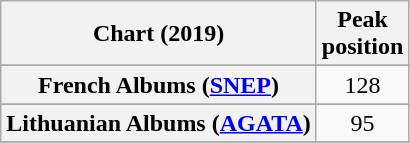<table class="wikitable sortable plainrowheaders" style="text-align:center">
<tr>
<th scope="col">Chart (2019)</th>
<th scope="col">Peak<br>position</th>
</tr>
<tr>
</tr>
<tr>
</tr>
<tr>
<th scope="row">French Albums (<a href='#'>SNEP</a>)</th>
<td>128</td>
</tr>
<tr>
</tr>
<tr>
<th scope="row">Lithuanian Albums (<a href='#'>AGATA</a>)</th>
<td>95</td>
</tr>
<tr>
</tr>
</table>
